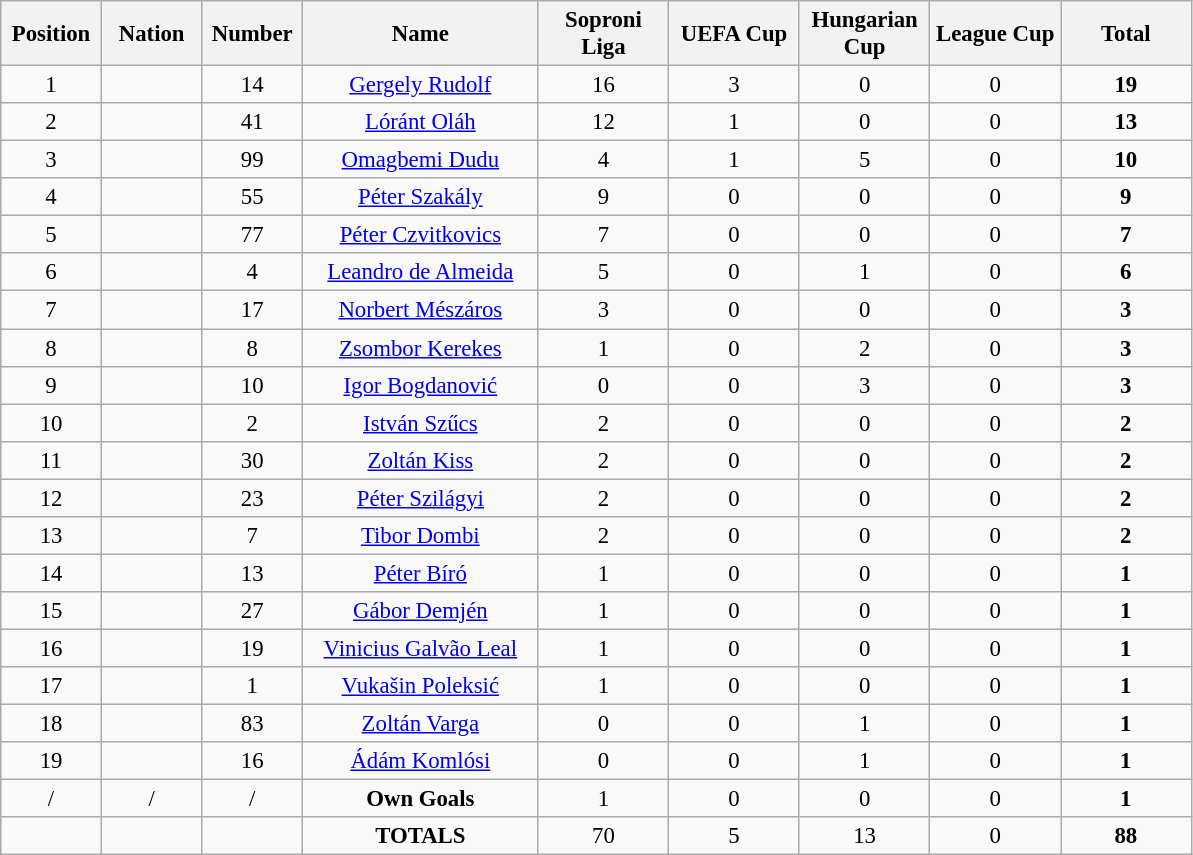<table class="wikitable" style="font-size: 95%; text-align: center;">
<tr>
<th width=60>Position</th>
<th width=60>Nation</th>
<th width=60>Number</th>
<th width=150>Name</th>
<th width=80>Soproni Liga</th>
<th width=80>UEFA Cup</th>
<th width=80>Hungarian Cup</th>
<th width=80>League Cup</th>
<th width=80>Total</th>
</tr>
<tr>
<td>1</td>
<td></td>
<td>14</td>
<td><a href='#'>Gergely Rudolf</a></td>
<td>16</td>
<td>3</td>
<td>0</td>
<td>0</td>
<td><strong>19</strong></td>
</tr>
<tr>
<td>2</td>
<td></td>
<td>41</td>
<td><a href='#'>Lóránt Oláh</a></td>
<td>12</td>
<td>1</td>
<td>0</td>
<td>0</td>
<td><strong>13</strong></td>
</tr>
<tr>
<td>3</td>
<td></td>
<td>99</td>
<td><a href='#'>Omagbemi Dudu</a></td>
<td>4</td>
<td>1</td>
<td>5</td>
<td>0</td>
<td><strong>10</strong></td>
</tr>
<tr>
<td>4</td>
<td></td>
<td>55</td>
<td><a href='#'>Péter Szakály</a></td>
<td>9</td>
<td>0</td>
<td>0</td>
<td>0</td>
<td><strong>9</strong></td>
</tr>
<tr>
<td>5</td>
<td></td>
<td>77</td>
<td><a href='#'>Péter Czvitkovics</a></td>
<td>7</td>
<td>0</td>
<td>0</td>
<td>0</td>
<td><strong>7</strong></td>
</tr>
<tr>
<td>6</td>
<td></td>
<td>4</td>
<td><a href='#'>Leandro de Almeida</a></td>
<td>5</td>
<td>0</td>
<td>1</td>
<td>0</td>
<td><strong>6</strong></td>
</tr>
<tr>
<td>7</td>
<td></td>
<td>17</td>
<td><a href='#'>Norbert Mészáros</a></td>
<td>3</td>
<td>0</td>
<td>0</td>
<td>0</td>
<td><strong>3</strong></td>
</tr>
<tr>
<td>8</td>
<td></td>
<td>8</td>
<td><a href='#'>Zsombor Kerekes</a></td>
<td>1</td>
<td>0</td>
<td>2</td>
<td>0</td>
<td><strong>3</strong></td>
</tr>
<tr>
<td>9</td>
<td></td>
<td>10</td>
<td><a href='#'>Igor Bogdanović</a></td>
<td>0</td>
<td>0</td>
<td>3</td>
<td>0</td>
<td><strong>3</strong></td>
</tr>
<tr>
<td>10</td>
<td></td>
<td>2</td>
<td><a href='#'>István Szűcs</a></td>
<td>2</td>
<td>0</td>
<td>0</td>
<td>0</td>
<td><strong>2</strong></td>
</tr>
<tr>
<td>11</td>
<td></td>
<td>30</td>
<td><a href='#'>Zoltán Kiss</a></td>
<td>2</td>
<td>0</td>
<td>0</td>
<td>0</td>
<td><strong>2</strong></td>
</tr>
<tr>
<td>12</td>
<td></td>
<td>23</td>
<td><a href='#'>Péter Szilágyi</a></td>
<td>2</td>
<td>0</td>
<td>0</td>
<td>0</td>
<td><strong>2</strong></td>
</tr>
<tr>
<td>13</td>
<td></td>
<td>7</td>
<td><a href='#'>Tibor Dombi</a></td>
<td>2</td>
<td>0</td>
<td>0</td>
<td>0</td>
<td><strong>2</strong></td>
</tr>
<tr>
<td>14</td>
<td></td>
<td>13</td>
<td><a href='#'>Péter Bíró</a></td>
<td>1</td>
<td>0</td>
<td>0</td>
<td>0</td>
<td><strong>1</strong></td>
</tr>
<tr>
<td>15</td>
<td></td>
<td>27</td>
<td><a href='#'>Gábor Demjén</a></td>
<td>1</td>
<td>0</td>
<td>0</td>
<td>0</td>
<td><strong>1</strong></td>
</tr>
<tr>
<td>16</td>
<td></td>
<td>19</td>
<td><a href='#'>Vinicius Galvão Leal</a></td>
<td>1</td>
<td>0</td>
<td>0</td>
<td>0</td>
<td><strong>1</strong></td>
</tr>
<tr>
<td>17</td>
<td></td>
<td>1</td>
<td><a href='#'>Vukašin Poleksić</a></td>
<td>1</td>
<td>0</td>
<td>0</td>
<td>0</td>
<td><strong>1</strong></td>
</tr>
<tr>
<td>18</td>
<td></td>
<td>83</td>
<td><a href='#'>Zoltán Varga</a></td>
<td>0</td>
<td>0</td>
<td>1</td>
<td>0</td>
<td><strong>1</strong></td>
</tr>
<tr>
<td>19</td>
<td></td>
<td>16</td>
<td><a href='#'>Ádám Komlósi</a></td>
<td>0</td>
<td>0</td>
<td>1</td>
<td>0</td>
<td><strong>1</strong></td>
</tr>
<tr>
<td>/</td>
<td>/</td>
<td>/</td>
<td><strong>Own Goals</strong></td>
<td>1</td>
<td>0</td>
<td>0</td>
<td>0</td>
<td><strong>1</strong></td>
</tr>
<tr>
<td></td>
<td></td>
<td></td>
<td><strong>TOTALS</strong></td>
<td>70</td>
<td>5</td>
<td>13</td>
<td>0</td>
<td><strong>88</strong></td>
</tr>
</table>
